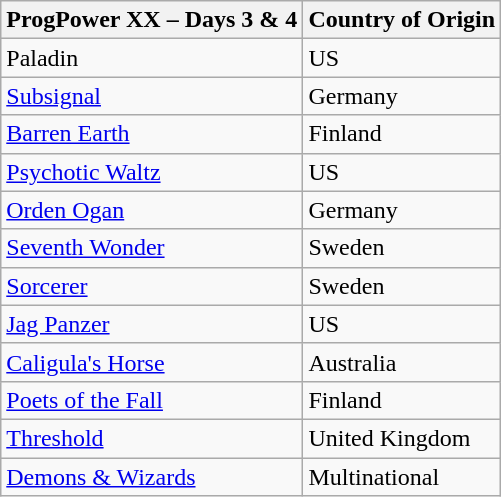<table class="wikitable">
<tr>
<th>ProgPower XX – Days 3 & 4</th>
<th>Country of Origin</th>
</tr>
<tr>
<td>Paladin</td>
<td>US</td>
</tr>
<tr>
<td><a href='#'>Subsignal</a></td>
<td>Germany</td>
</tr>
<tr>
<td><a href='#'>Barren Earth</a></td>
<td>Finland</td>
</tr>
<tr>
<td><a href='#'>Psychotic Waltz</a></td>
<td>US</td>
</tr>
<tr>
<td><a href='#'>Orden Ogan</a></td>
<td>Germany</td>
</tr>
<tr>
<td><a href='#'>Seventh Wonder</a></td>
<td>Sweden</td>
</tr>
<tr>
<td><a href='#'>Sorcerer</a></td>
<td>Sweden</td>
</tr>
<tr>
<td><a href='#'>Jag Panzer</a></td>
<td>US</td>
</tr>
<tr>
<td><a href='#'>Caligula's Horse</a></td>
<td>Australia</td>
</tr>
<tr>
<td><a href='#'>Poets of the Fall</a></td>
<td>Finland</td>
</tr>
<tr>
<td><a href='#'>Threshold</a></td>
<td>United Kingdom</td>
</tr>
<tr>
<td><a href='#'>Demons & Wizards</a></td>
<td>Multinational</td>
</tr>
</table>
